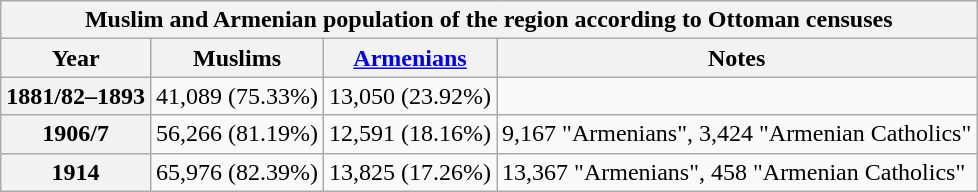<table class="wikitable">
<tr>
<th colspan="4">Muslim and Armenian population of the region according to Ottoman censuses</th>
</tr>
<tr>
<th>Year</th>
<th>Muslims</th>
<th><a href='#'>Armenians</a></th>
<th>Notes</th>
</tr>
<tr>
<th>1881/82–1893</th>
<td>41,089 (75.33%)</td>
<td>13,050 (23.92%)</td>
<td></td>
</tr>
<tr>
<th>1906/7</th>
<td>56,266 (81.19%)</td>
<td>12,591 (18.16%)</td>
<td>9,167 "Armenians", 3,424 "Armenian Catholics"</td>
</tr>
<tr>
<th>1914</th>
<td>65,976 (82.39%)</td>
<td>13,825 (17.26%)</td>
<td>13,367 "Armenians", 458 "Armenian Catholics"</td>
</tr>
</table>
